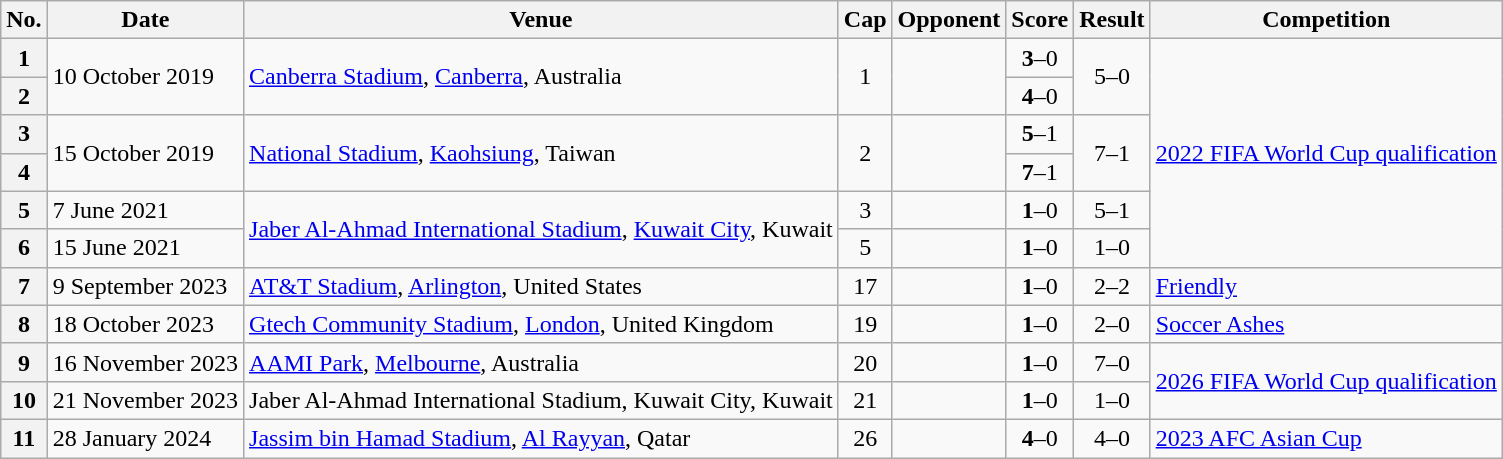<table class="wikitable sortable plainrowheaders">
<tr>
<th scope=col>No.</th>
<th scope=col data-sort-type=date>Date</th>
<th scope=col>Venue</th>
<th scope=col>Cap</th>
<th scope=col>Opponent</th>
<th scope=col>Score</th>
<th scope=col>Result</th>
<th scope=col>Competition</th>
</tr>
<tr>
<th scope=row>1</th>
<td rowspan=2>10 October 2019</td>
<td rowspan=2><a href='#'>Canberra Stadium</a>, <a href='#'>Canberra</a>, Australia</td>
<td rowspan=2 align=center>1</td>
<td rowspan=2></td>
<td align=center><strong>3</strong>–0</td>
<td rowspan=2 align=center>5–0</td>
<td rowspan=6><a href='#'>2022 FIFA World Cup qualification</a></td>
</tr>
<tr>
<th scope=row>2</th>
<td align=center><strong>4</strong>–0</td>
</tr>
<tr>
<th scope=row>3</th>
<td rowspan=2>15 October 2019</td>
<td rowspan=2><a href='#'>National Stadium</a>, <a href='#'>Kaohsiung</a>, Taiwan</td>
<td rowspan=2 align=center>2</td>
<td rowspan=2></td>
<td align=center><strong>5</strong>–1</td>
<td rowspan=2 align=center>7–1</td>
</tr>
<tr>
<th scope=row>4</th>
<td align=center><strong>7</strong>–1</td>
</tr>
<tr>
<th scope=row>5</th>
<td>7 June 2021</td>
<td rowspan=2><a href='#'>Jaber Al-Ahmad International Stadium</a>, <a href='#'>Kuwait City</a>, Kuwait</td>
<td align=center>3</td>
<td></td>
<td align=center><strong>1</strong>–0</td>
<td align=center>5–1</td>
</tr>
<tr>
<th scope=row>6</th>
<td>15 June 2021</td>
<td align=center>5</td>
<td></td>
<td align=center><strong>1</strong>–0</td>
<td align=center>1–0</td>
</tr>
<tr>
<th scope=row>7</th>
<td>9 September 2023</td>
<td><a href='#'>AT&T Stadium</a>, <a href='#'>Arlington</a>, United States</td>
<td align=center>17</td>
<td></td>
<td align=center><strong>1</strong>–0</td>
<td align=center>2–2</td>
<td><a href='#'>Friendly</a></td>
</tr>
<tr>
<th scope=row>8</th>
<td>18 October 2023</td>
<td><a href='#'>Gtech Community Stadium</a>, <a href='#'>London</a>, United Kingdom</td>
<td align=center>19</td>
<td></td>
<td align=center><strong>1</strong>–0</td>
<td align=center>2–0</td>
<td><a href='#'>Soccer Ashes</a></td>
</tr>
<tr>
<th scope=row>9</th>
<td>16 November 2023</td>
<td><a href='#'>AAMI Park</a>, <a href='#'>Melbourne</a>, Australia</td>
<td align=center>20</td>
<td></td>
<td align=center><strong>1</strong>–0</td>
<td align=center>7–0</td>
<td rowspan=2><a href='#'>2026 FIFA World Cup qualification</a></td>
</tr>
<tr>
<th scope=row>10</th>
<td>21 November 2023</td>
<td>Jaber Al-Ahmad International Stadium, Kuwait City, Kuwait</td>
<td align=center>21</td>
<td></td>
<td align=center><strong>1</strong>–0</td>
<td align=center>1–0</td>
</tr>
<tr>
<th scope=row>11</th>
<td>28 January 2024</td>
<td><a href='#'>Jassim bin Hamad Stadium</a>, <a href='#'>Al Rayyan</a>, Qatar</td>
<td align=center>26</td>
<td></td>
<td align=center><strong>4</strong>–0</td>
<td align=center>4–0</td>
<td rowspan=2><a href='#'>2023 AFC Asian Cup</a></td>
</tr>
</table>
